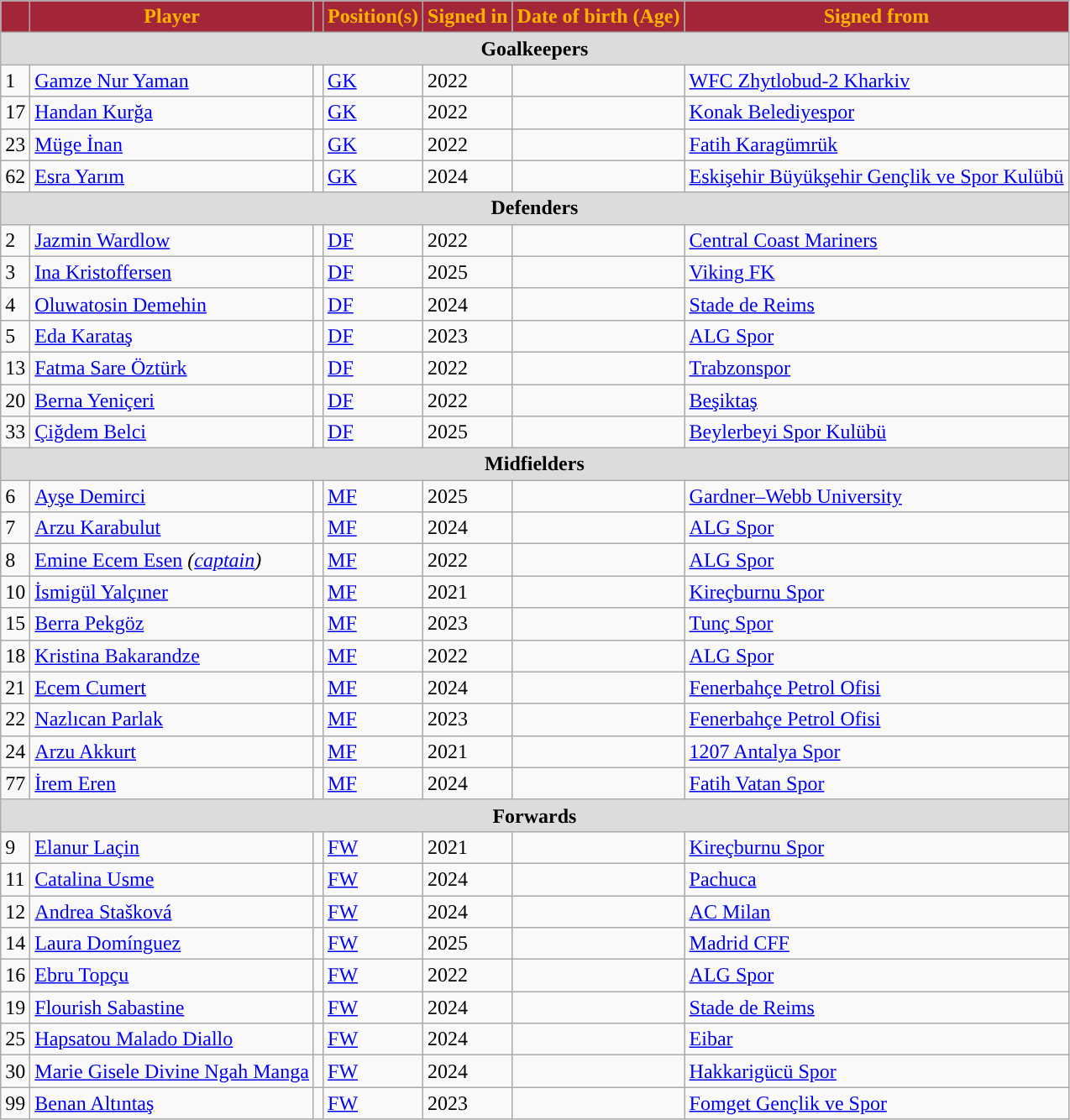<table class="wikitable plainrowheaders sortable">
<tr>
<th style="background:#A32638; color:#FFB300; "></th>
<th style="background:#A32638; color:#FFB300; ">Player</th>
<th style="background:#A32638; color:#FFB300; "></th>
<th style="background:#A32638; color:#FFB300; ">Position(s)</th>
<th style="background:#A32638; color:#FFB300; ">Signed in</th>
<th style="background:#A32638; color:#FFB300; ">Date of birth (Age)</th>
<th style="background:#A32638; color:#FFB300; ">Signed from</th>
</tr>
<tr>
<th colspan="7" style="background:#dcdcdc; text-align:center;">Goalkeepers</th>
</tr>
<tr>
<td>1</td>
<td><a href='#'>Gamze Nur Yaman</a></td>
<td></td>
<td><a href='#'>GK</a></td>
<td>2022</td>
<td></td>
<td> <a href='#'>WFC Zhytlobud-2 Kharkiv</a></td>
</tr>
<tr>
<td>17</td>
<td><a href='#'>Handan Kurğa</a></td>
<td></td>
<td><a href='#'>GK</a></td>
<td>2022</td>
<td></td>
<td> <a href='#'>Konak Belediyespor</a></td>
</tr>
<tr>
<td>23</td>
<td><a href='#'>Müge İnan</a></td>
<td></td>
<td><a href='#'>GK</a></td>
<td>2022</td>
<td></td>
<td> <a href='#'>Fatih Karagümrük</a></td>
</tr>
<tr>
<td>62</td>
<td><a href='#'>Esra Yarım</a></td>
<td></td>
<td><a href='#'>GK</a></td>
<td>2024</td>
<td></td>
<td> <a href='#'>Eskişehir Büyükşehir Gençlik ve Spor Kulübü</a></td>
</tr>
<tr>
<th colspan="7" style="background:#dcdcdc; text-align:center;">Defenders</th>
</tr>
<tr>
<td>2</td>
<td><a href='#'>Jazmin Wardlow</a></td>
<td></td>
<td><a href='#'>DF</a></td>
<td>2022</td>
<td></td>
<td> <a href='#'>Central Coast Mariners</a></td>
</tr>
<tr>
<td>3</td>
<td><a href='#'>Ina Kristoffersen</a></td>
<td></td>
<td><a href='#'>DF</a></td>
<td>2025</td>
<td></td>
<td> <a href='#'>Viking FK</a></td>
</tr>
<tr>
<td>4</td>
<td><a href='#'>Oluwatosin Demehin</a></td>
<td></td>
<td><a href='#'>DF</a></td>
<td>2024</td>
<td></td>
<td> <a href='#'>Stade de Reims</a></td>
</tr>
<tr>
<td>5</td>
<td><a href='#'>Eda Karataş</a></td>
<td></td>
<td><a href='#'>DF</a></td>
<td>2023</td>
<td></td>
<td> <a href='#'>ALG Spor</a></td>
</tr>
<tr>
<td>13</td>
<td><a href='#'>Fatma Sare Öztürk</a></td>
<td></td>
<td><a href='#'>DF</a></td>
<td>2022</td>
<td></td>
<td> <a href='#'>Trabzonspor</a></td>
</tr>
<tr>
<td>20</td>
<td><a href='#'>Berna Yeniçeri</a></td>
<td></td>
<td><a href='#'>DF</a></td>
<td>2022</td>
<td></td>
<td> <a href='#'>Beşiktaş</a></td>
</tr>
<tr>
<td>33</td>
<td><a href='#'>Çiğdem Belci</a></td>
<td></td>
<td><a href='#'>DF</a></td>
<td>2025</td>
<td></td>
<td> <a href='#'>Beylerbeyi Spor Kulübü</a></td>
</tr>
<tr>
<th colspan="7" style="background:#dcdcdc; text-align:center;">Midfielders</th>
</tr>
<tr>
<td>6</td>
<td><a href='#'>Ayşe Demirci</a></td>
<td></td>
<td><a href='#'>MF</a></td>
<td>2025</td>
<td></td>
<td> <a href='#'>Gardner–Webb University</a></td>
</tr>
<tr>
<td>7</td>
<td><a href='#'>Arzu Karabulut</a></td>
<td></td>
<td><a href='#'>MF</a></td>
<td>2024</td>
<td></td>
<td> <a href='#'>ALG Spor</a></td>
</tr>
<tr>
<td>8</td>
<td><a href='#'>Emine Ecem Esen</a> <em>(<a href='#'>captain</a>)</em></td>
<td></td>
<td><a href='#'>MF</a></td>
<td>2022</td>
<td></td>
<td> <a href='#'>ALG Spor</a></td>
</tr>
<tr>
<td>10</td>
<td><a href='#'>İsmigül Yalçıner</a></td>
<td></td>
<td><a href='#'>MF</a></td>
<td>2021</td>
<td></td>
<td> <a href='#'>Kireçburnu Spor</a></td>
</tr>
<tr>
<td>15</td>
<td><a href='#'>Berra Pekgöz</a></td>
<td></td>
<td><a href='#'>MF</a></td>
<td>2023</td>
<td></td>
<td> <a href='#'>Tunç Spor</a></td>
</tr>
<tr>
<td>18</td>
<td><a href='#'>Kristina Bakarandze</a></td>
<td></td>
<td><a href='#'>MF</a></td>
<td>2022</td>
<td></td>
<td> <a href='#'>ALG Spor</a></td>
</tr>
<tr>
<td>21</td>
<td><a href='#'>Ecem Cumert</a></td>
<td></td>
<td><a href='#'>MF</a></td>
<td>2024</td>
<td></td>
<td> <a href='#'>Fenerbahçe Petrol Ofisi</a></td>
</tr>
<tr>
<td>22</td>
<td><a href='#'>Nazlıcan Parlak</a></td>
<td></td>
<td><a href='#'>MF</a></td>
<td>2023</td>
<td></td>
<td> <a href='#'>Fenerbahçe Petrol Ofisi</a></td>
</tr>
<tr>
<td>24</td>
<td><a href='#'>Arzu Akkurt</a></td>
<td></td>
<td><a href='#'>MF</a></td>
<td>2021</td>
<td></td>
<td> <a href='#'>1207 Antalya Spor</a></td>
</tr>
<tr>
<td>77</td>
<td><a href='#'>İrem Eren</a></td>
<td></td>
<td><a href='#'>MF</a></td>
<td>2024</td>
<td></td>
<td> <a href='#'>Fatih Vatan Spor</a></td>
</tr>
<tr>
<th colspan="7" style="background:#dcdcdc; text-align:center;">Forwards</th>
</tr>
<tr>
<td>9</td>
<td><a href='#'>Elanur Laçin</a></td>
<td></td>
<td><a href='#'>FW</a></td>
<td>2021</td>
<td></td>
<td> <a href='#'>Kireçburnu Spor</a></td>
</tr>
<tr>
<td>11</td>
<td><a href='#'>Catalina Usme</a></td>
<td></td>
<td><a href='#'>FW</a></td>
<td>2024</td>
<td></td>
<td> <a href='#'>Pachuca</a></td>
</tr>
<tr>
<td>12</td>
<td><a href='#'>Andrea Stašková</a></td>
<td></td>
<td><a href='#'>FW</a></td>
<td>2024</td>
<td></td>
<td> <a href='#'>AC Milan</a></td>
</tr>
<tr>
<td>14</td>
<td><a href='#'>Laura Domínguez</a></td>
<td></td>
<td><a href='#'>FW</a></td>
<td>2025</td>
<td></td>
<td> <a href='#'>Madrid CFF</a></td>
</tr>
<tr>
<td>16</td>
<td><a href='#'>Ebru Topçu</a></td>
<td></td>
<td><a href='#'>FW</a></td>
<td>2022</td>
<td></td>
<td> <a href='#'>ALG Spor</a></td>
</tr>
<tr>
<td>19</td>
<td><a href='#'>Flourish Sabastine</a></td>
<td></td>
<td><a href='#'>FW</a></td>
<td>2024</td>
<td></td>
<td> <a href='#'>Stade de Reims</a></td>
</tr>
<tr>
<td>25</td>
<td><a href='#'>Hapsatou Malado Diallo</a></td>
<td></td>
<td><a href='#'>FW</a></td>
<td>2024</td>
<td></td>
<td> <a href='#'>Eibar</a></td>
</tr>
<tr>
<td>30</td>
<td><a href='#'>Marie Gisele Divine Ngah Manga</a></td>
<td></td>
<td><a href='#'>FW</a></td>
<td>2024</td>
<td></td>
<td> <a href='#'>Hakkarigücü Spor</a></td>
</tr>
<tr>
<td>99</td>
<td><a href='#'>Benan Altıntaş</a></td>
<td></td>
<td><a href='#'>FW</a></td>
<td>2023</td>
<td></td>
<td> <a href='#'>Fomget Gençlik ve Spor</a></td>
</tr>
</table>
